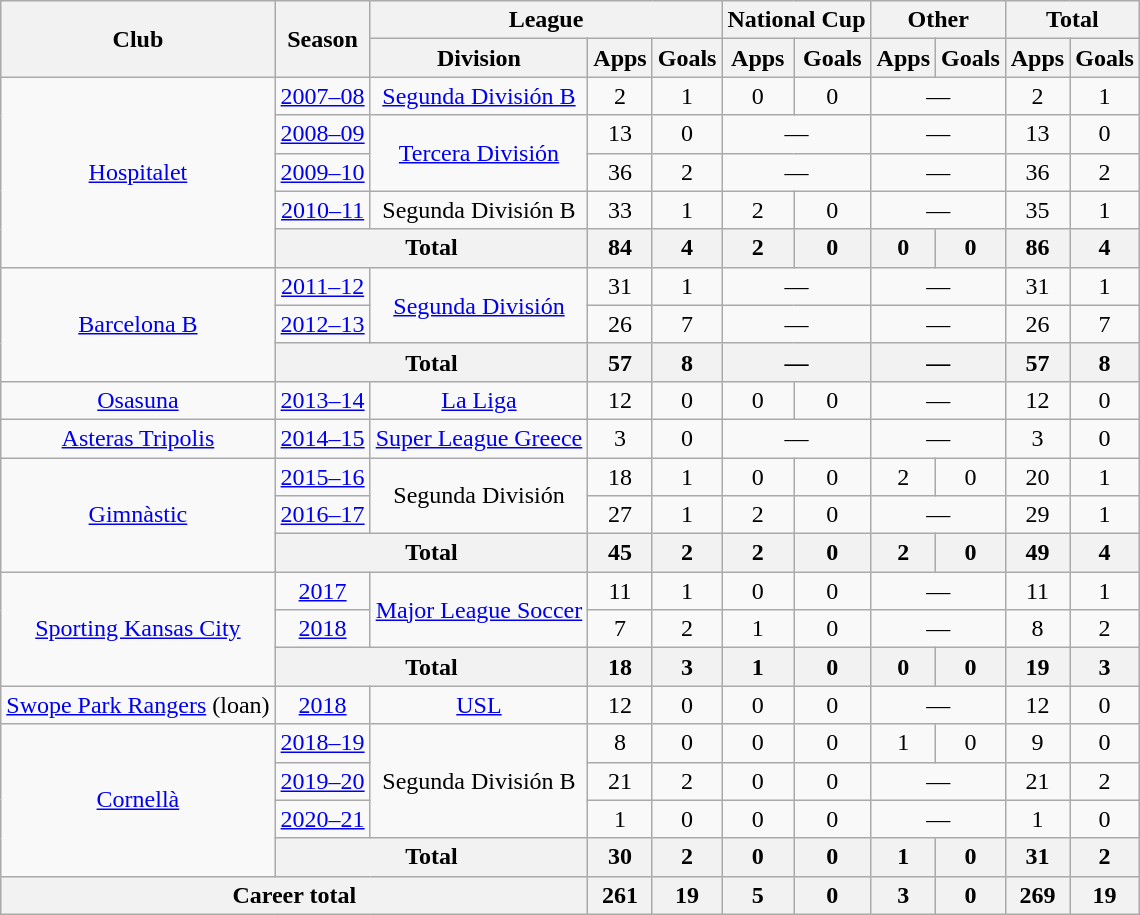<table class="wikitable" style="text-align:center">
<tr>
<th rowspan="2">Club</th>
<th rowspan="2">Season</th>
<th colspan="3">League</th>
<th colspan="2">National Cup</th>
<th colspan="2">Other</th>
<th colspan="2">Total</th>
</tr>
<tr>
<th>Division</th>
<th>Apps</th>
<th>Goals</th>
<th>Apps</th>
<th>Goals</th>
<th>Apps</th>
<th>Goals</th>
<th>Apps</th>
<th>Goals</th>
</tr>
<tr>
<td rowspan="5"><a href='#'>Hospitalet</a></td>
<td><a href='#'>2007–08</a></td>
<td><a href='#'>Segunda División B</a></td>
<td>2</td>
<td>1</td>
<td>0</td>
<td>0</td>
<td colspan="2">—</td>
<td>2</td>
<td>1</td>
</tr>
<tr>
<td><a href='#'>2008–09</a></td>
<td rowspan="2"><a href='#'>Tercera División</a></td>
<td>13</td>
<td>0</td>
<td colspan="2">—</td>
<td colspan="2">—</td>
<td>13</td>
<td>0</td>
</tr>
<tr>
<td><a href='#'>2009–10</a></td>
<td>36</td>
<td>2</td>
<td colspan="2">—</td>
<td colspan="2">—</td>
<td>36</td>
<td>2</td>
</tr>
<tr>
<td><a href='#'>2010–11</a></td>
<td>Segunda División B</td>
<td>33</td>
<td>1</td>
<td>2</td>
<td>0</td>
<td colspan="2">—</td>
<td>35</td>
<td>1</td>
</tr>
<tr>
<th colspan="2">Total</th>
<th>84</th>
<th>4</th>
<th>2</th>
<th>0</th>
<th>0</th>
<th>0</th>
<th>86</th>
<th>4</th>
</tr>
<tr>
<td rowspan="3"><a href='#'>Barcelona B</a></td>
<td><a href='#'>2011–12</a></td>
<td rowspan="2"><a href='#'>Segunda División</a></td>
<td>31</td>
<td>1</td>
<td colspan="2">—</td>
<td colspan="2">—</td>
<td>31</td>
<td>1</td>
</tr>
<tr>
<td><a href='#'>2012–13</a></td>
<td>26</td>
<td>7</td>
<td colspan="2">—</td>
<td colspan="2">—</td>
<td>26</td>
<td>7</td>
</tr>
<tr>
<th colspan="2">Total</th>
<th>57</th>
<th>8</th>
<th colspan="2">—</th>
<th colspan="2">—</th>
<th>57</th>
<th>8</th>
</tr>
<tr>
<td><a href='#'>Osasuna</a></td>
<td><a href='#'>2013–14</a></td>
<td><a href='#'>La Liga</a></td>
<td>12</td>
<td>0</td>
<td>0</td>
<td>0</td>
<td colspan="2">—</td>
<td>12</td>
<td>0</td>
</tr>
<tr>
<td><a href='#'>Asteras Tripolis</a></td>
<td><a href='#'>2014–15</a></td>
<td><a href='#'>Super League Greece</a></td>
<td>3</td>
<td>0</td>
<td colspan="2">—</td>
<td colspan="2">—</td>
<td>3</td>
<td>0</td>
</tr>
<tr>
<td rowspan="3"><a href='#'>Gimnàstic</a></td>
<td><a href='#'>2015–16</a></td>
<td rowspan="2">Segunda División</td>
<td>18</td>
<td>1</td>
<td>0</td>
<td>0</td>
<td>2</td>
<td>0</td>
<td>20</td>
<td>1</td>
</tr>
<tr>
<td><a href='#'>2016–17</a></td>
<td>27</td>
<td>1</td>
<td>2</td>
<td>0</td>
<td colspan="2">—</td>
<td>29</td>
<td>1</td>
</tr>
<tr>
<th colspan="2">Total</th>
<th>45</th>
<th>2</th>
<th>2</th>
<th>0</th>
<th>2</th>
<th>0</th>
<th>49</th>
<th>4</th>
</tr>
<tr>
<td rowspan="3"><a href='#'>Sporting Kansas City</a></td>
<td><a href='#'>2017</a></td>
<td rowspan="2"><a href='#'>Major League Soccer</a></td>
<td>11</td>
<td>1</td>
<td>0</td>
<td>0</td>
<td colspan="2">—</td>
<td>11</td>
<td>1</td>
</tr>
<tr>
<td><a href='#'>2018</a></td>
<td>7</td>
<td>2</td>
<td>1</td>
<td>0</td>
<td colspan="2">—</td>
<td>8</td>
<td>2</td>
</tr>
<tr>
<th colspan="2">Total</th>
<th>18</th>
<th>3</th>
<th>1</th>
<th>0</th>
<th>0</th>
<th>0</th>
<th>19</th>
<th>3</th>
</tr>
<tr>
<td><a href='#'>Swope Park Rangers</a> (loan)</td>
<td><a href='#'>2018</a></td>
<td><a href='#'>USL</a></td>
<td>12</td>
<td>0</td>
<td>0</td>
<td>0</td>
<td colspan="2">—</td>
<td>12</td>
<td>0</td>
</tr>
<tr>
<td rowspan="4"><a href='#'>Cornellà</a></td>
<td><a href='#'>2018–19</a></td>
<td rowspan="3">Segunda División B</td>
<td>8</td>
<td>0</td>
<td>0</td>
<td>0</td>
<td>1</td>
<td>0</td>
<td>9</td>
<td>0</td>
</tr>
<tr>
<td><a href='#'>2019–20</a></td>
<td>21</td>
<td>2</td>
<td>0</td>
<td>0</td>
<td colspan="2">—</td>
<td>21</td>
<td>2</td>
</tr>
<tr>
<td><a href='#'>2020–21</a></td>
<td>1</td>
<td>0</td>
<td>0</td>
<td>0</td>
<td colspan="2">—</td>
<td>1</td>
<td>0</td>
</tr>
<tr>
<th colspan="2">Total</th>
<th>30</th>
<th>2</th>
<th>0</th>
<th>0</th>
<th>1</th>
<th>0</th>
<th>31</th>
<th>2</th>
</tr>
<tr>
<th colspan="3">Career total</th>
<th>261</th>
<th>19</th>
<th>5</th>
<th>0</th>
<th>3</th>
<th>0</th>
<th>269</th>
<th>19</th>
</tr>
</table>
